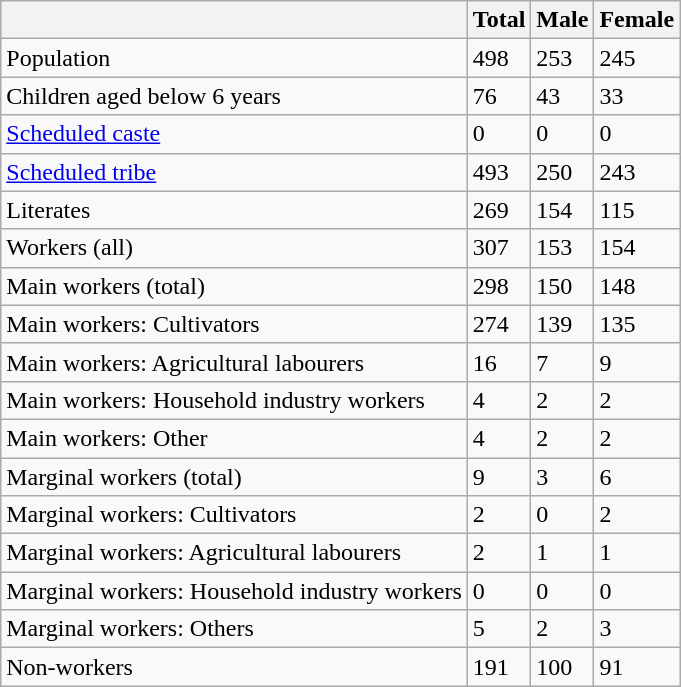<table class="wikitable sortable">
<tr>
<th></th>
<th>Total</th>
<th>Male</th>
<th>Female</th>
</tr>
<tr>
<td>Population</td>
<td>498</td>
<td>253</td>
<td>245</td>
</tr>
<tr>
<td>Children aged below 6 years</td>
<td>76</td>
<td>43</td>
<td>33</td>
</tr>
<tr>
<td><a href='#'>Scheduled caste</a></td>
<td>0</td>
<td>0</td>
<td>0</td>
</tr>
<tr>
<td><a href='#'>Scheduled tribe</a></td>
<td>493</td>
<td>250</td>
<td>243</td>
</tr>
<tr>
<td>Literates</td>
<td>269</td>
<td>154</td>
<td>115</td>
</tr>
<tr>
<td>Workers (all)</td>
<td>307</td>
<td>153</td>
<td>154</td>
</tr>
<tr>
<td>Main workers (total)</td>
<td>298</td>
<td>150</td>
<td>148</td>
</tr>
<tr>
<td>Main workers: Cultivators</td>
<td>274</td>
<td>139</td>
<td>135</td>
</tr>
<tr>
<td>Main workers: Agricultural labourers</td>
<td>16</td>
<td>7</td>
<td>9</td>
</tr>
<tr>
<td>Main workers: Household industry workers</td>
<td>4</td>
<td>2</td>
<td>2</td>
</tr>
<tr>
<td>Main workers: Other</td>
<td>4</td>
<td>2</td>
<td>2</td>
</tr>
<tr>
<td>Marginal workers (total)</td>
<td>9</td>
<td>3</td>
<td>6</td>
</tr>
<tr>
<td>Marginal workers: Cultivators</td>
<td>2</td>
<td>0</td>
<td>2</td>
</tr>
<tr>
<td>Marginal workers: Agricultural labourers</td>
<td>2</td>
<td>1</td>
<td>1</td>
</tr>
<tr>
<td>Marginal workers: Household industry workers</td>
<td>0</td>
<td>0</td>
<td>0</td>
</tr>
<tr>
<td>Marginal workers: Others</td>
<td>5</td>
<td>2</td>
<td>3</td>
</tr>
<tr>
<td>Non-workers</td>
<td>191</td>
<td>100</td>
<td>91</td>
</tr>
</table>
